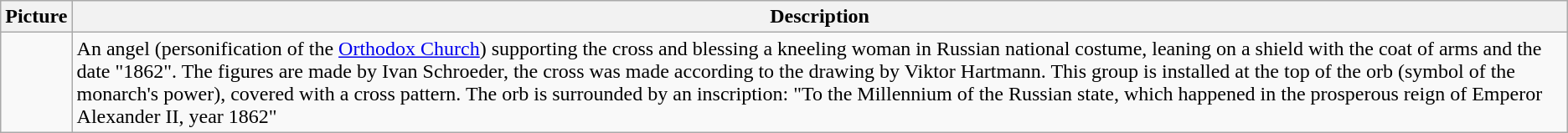<table class="wikitable">
<tr>
<th>Picture</th>
<th>Description</th>
</tr>
<tr>
<td></td>
<td>An angel (personification of the <a href='#'>Orthodox Church</a>) supporting the cross and blessing a kneeling woman in Russian national costume, leaning on a shield with the coat of arms and the date "1862". The figures are made by Ivan Schroeder, the cross was made according to the drawing by Viktor Hartmann. This group is installed at the top of the orb (symbol of the monarch's power), covered with a cross pattern. The orb is surrounded by an inscription: "To the Millennium of the Russian state, which happened in the prosperous reign of Emperor Alexander II, year 1862"</td>
</tr>
</table>
